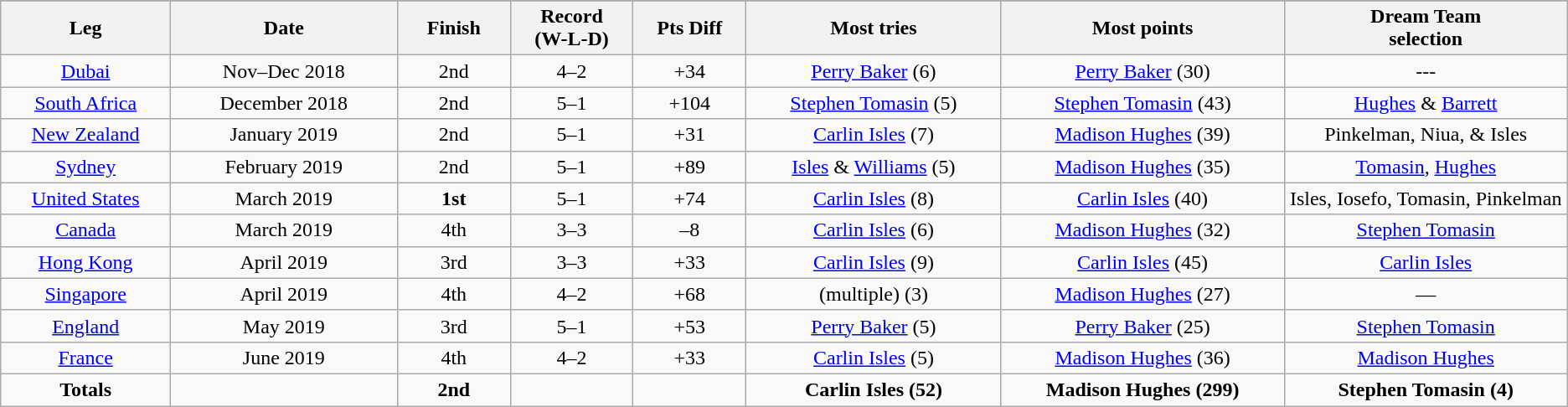<table class="wikitable sortable" style="text-align:center">
<tr bgcolor="#efefef">
</tr>
<tr>
<th width=6%>Leg</th>
<th width=8%>Date</th>
<th width=4%>Finish</th>
<th width=4%>Record <br> (W-L-D)</th>
<th width=4%>Pts Diff</th>
<th width=9%>Most tries</th>
<th width=10%>Most points</th>
<th width=10%>Dream Team <br> selection</th>
</tr>
<tr>
<td><a href='#'>Dubai</a></td>
<td>Nov–Dec 2018</td>
<td>2nd</td>
<td>4–2</td>
<td>+34</td>
<td><a href='#'>Perry Baker</a> (6)</td>
<td><a href='#'>Perry Baker</a> (30)</td>
<td>---</td>
</tr>
<tr>
<td><a href='#'>South Africa</a></td>
<td>December 2018</td>
<td>2nd</td>
<td>5–1</td>
<td>+104</td>
<td><a href='#'>Stephen Tomasin</a> (5)</td>
<td><a href='#'>Stephen Tomasin</a> (43)</td>
<td><a href='#'>Hughes</a> & <a href='#'>Barrett</a></td>
</tr>
<tr>
<td><a href='#'>New Zealand</a></td>
<td>January 2019</td>
<td>2nd</td>
<td>5–1</td>
<td>+31</td>
<td><a href='#'>Carlin Isles</a> (7)</td>
<td><a href='#'>Madison Hughes</a> (39)</td>
<td>Pinkelman, Niua, & Isles</td>
</tr>
<tr>
<td><a href='#'>Sydney</a></td>
<td>February 2019</td>
<td>2nd</td>
<td>5–1</td>
<td>+89</td>
<td><a href='#'>Isles</a> & <a href='#'>Williams</a> (5)</td>
<td><a href='#'>Madison Hughes</a> (35)</td>
<td><a href='#'>Tomasin</a>, <a href='#'>Hughes</a></td>
</tr>
<tr>
<td><a href='#'>United States</a></td>
<td>March 2019</td>
<td><strong>1st</strong></td>
<td>5–1</td>
<td>+74</td>
<td><a href='#'>Carlin Isles</a> (8)</td>
<td><a href='#'>Carlin Isles</a> (40)</td>
<td>Isles, Iosefo, Tomasin, Pinkelman</td>
</tr>
<tr>
<td><a href='#'>Canada</a></td>
<td>March 2019</td>
<td>4th</td>
<td>3–3</td>
<td>–8</td>
<td><a href='#'>Carlin Isles</a> (6)</td>
<td><a href='#'>Madison Hughes</a> (32)</td>
<td><a href='#'>Stephen Tomasin</a></td>
</tr>
<tr>
<td><a href='#'>Hong Kong</a></td>
<td>April 2019</td>
<td>3rd</td>
<td>3–3</td>
<td>+33</td>
<td><a href='#'>Carlin Isles</a> (9)</td>
<td><a href='#'>Carlin Isles</a> (45)</td>
<td><a href='#'>Carlin Isles</a></td>
</tr>
<tr>
<td><a href='#'>Singapore</a></td>
<td>April 2019</td>
<td>4th</td>
<td>4–2</td>
<td>+68</td>
<td>(multiple) (3)</td>
<td><a href='#'>Madison Hughes</a> (27)</td>
<td>—</td>
</tr>
<tr>
<td><a href='#'>England</a></td>
<td>May 2019</td>
<td>3rd</td>
<td>5–1</td>
<td>+53</td>
<td><a href='#'>Perry Baker</a> (5)</td>
<td><a href='#'>Perry Baker</a> (25)</td>
<td><a href='#'>Stephen Tomasin</a></td>
</tr>
<tr>
<td><a href='#'>France</a></td>
<td>June 2019</td>
<td>4th</td>
<td>4–2</td>
<td>+33</td>
<td><a href='#'>Carlin Isles</a> (5)</td>
<td><a href='#'>Madison Hughes</a> (36)</td>
<td><a href='#'>Madison Hughes</a></td>
</tr>
<tr>
<td><strong>Totals</strong></td>
<td></td>
<td><strong>2nd</strong></td>
<td></td>
<td></td>
<td><strong>Carlin Isles (52)</strong></td>
<td><strong>Madison Hughes (299)</strong></td>
<td><strong>Stephen Tomasin (4) </strong></td>
</tr>
</table>
